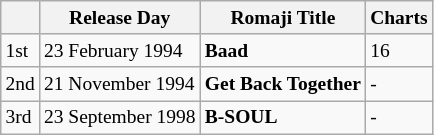<table class=wikitable style="font-size:small">
<tr>
<th></th>
<th>Release Day</th>
<th>Romaji Title</th>
<th>Charts</th>
</tr>
<tr>
<td>1st</td>
<td>23 February 1994</td>
<td><strong>Baad</strong></td>
<td>16</td>
</tr>
<tr>
<td>2nd</td>
<td>21 November 1994</td>
<td><strong>Get Back Together</strong></td>
<td>-</td>
</tr>
<tr>
<td>3rd</td>
<td>23 September 1998</td>
<td><strong>B-SOUL</strong></td>
<td>-</td>
</tr>
</table>
